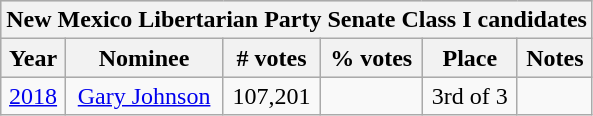<table class=wikitable style="text-align:center;">
<tr style="background:lightgrey;">
<th colspan="9">New Mexico Libertarian Party Senate Class I candidates</th>
</tr>
<tr style="background:lightgrey;">
<th>Year</th>
<th>Nominee</th>
<th># votes</th>
<th>% votes</th>
<th>Place</th>
<th>Notes</th>
</tr>
<tr>
<td><a href='#'>2018</a></td>
<td><a href='#'>Gary Johnson</a></td>
<td>107,201</td>
<td></td>
<td>3rd of 3</td>
<td></td>
</tr>
</table>
